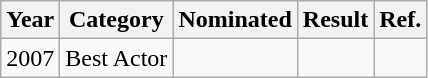<table class="wikitable">
<tr>
<th>Year</th>
<th>Category</th>
<th>Nominated</th>
<th>Result</th>
<th>Ref.</th>
</tr>
<tr>
<td>2007</td>
<td>Best Actor</td>
<td></td>
<td></td>
<td></td>
</tr>
</table>
